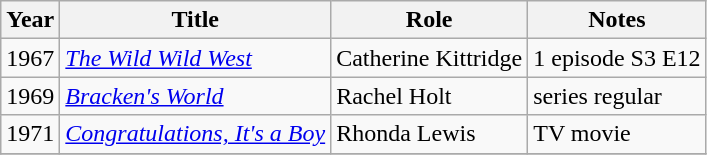<table class="wikitable sortable">
<tr>
<th>Year</th>
<th>Title</th>
<th>Role</th>
<th class="unsortable">Notes</th>
</tr>
<tr>
<td>1967</td>
<td><em><a href='#'>The Wild Wild West</a></em></td>
<td>Catherine Kittridge</td>
<td>1 episode S3 E12</td>
</tr>
<tr>
<td>1969</td>
<td><em><a href='#'>Bracken's World</a></em></td>
<td>Rachel Holt</td>
<td>series regular</td>
</tr>
<tr>
<td>1971</td>
<td><em><a href='#'>Congratulations, It's a Boy</a></em></td>
<td>Rhonda Lewis</td>
<td>TV movie</td>
</tr>
<tr>
</tr>
</table>
